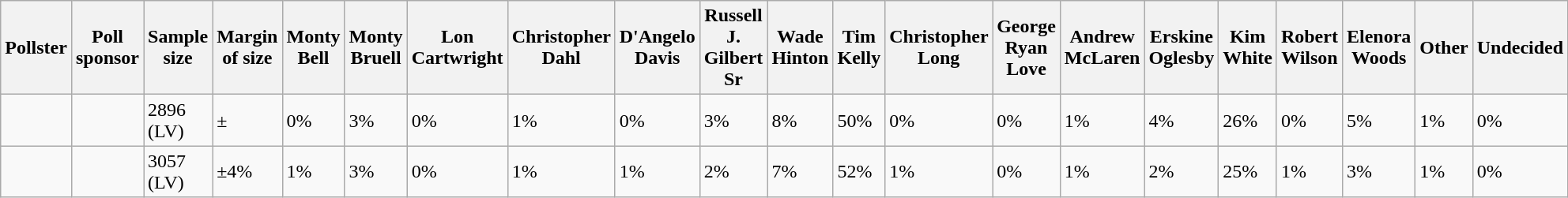<table class="wikitable">
<tr>
<th><strong>Pollster</strong></th>
<th><strong>Poll sponsor</strong></th>
<th><strong>Sample</strong><br><strong>size</strong></th>
<th>Margin of size</th>
<th>Monty Bell</th>
<th>Monty Bruell</th>
<th>Lon Cartwright</th>
<th>Christopher Dahl</th>
<th>D'Angelo Davis</th>
<th>Russell J. Gilbert Sr</th>
<th>Wade Hinton</th>
<th>Tim Kelly</th>
<th>Christopher Long</th>
<th>George Ryan Love</th>
<th>Andrew McLaren</th>
<th>Erskine Oglesby</th>
<th>Kim White</th>
<th>Robert Wilson</th>
<th>Elenora Woods</th>
<th>Other</th>
<th>Undecided</th>
</tr>
<tr>
<td></td>
<td></td>
<td>2896<br>(LV)</td>
<td>±</td>
<td>0%</td>
<td>3%</td>
<td>0%</td>
<td>1%</td>
<td>0%</td>
<td>3%</td>
<td>8%</td>
<td>50%</td>
<td>0%</td>
<td>0%</td>
<td>1%</td>
<td>4%</td>
<td>26%</td>
<td>0%</td>
<td>5%</td>
<td>1%</td>
<td>0%</td>
</tr>
<tr>
<td></td>
<td></td>
<td>3057<br>(LV)</td>
<td>±4%</td>
<td>1%</td>
<td>3%</td>
<td>0%</td>
<td>1%</td>
<td>1%</td>
<td>2%</td>
<td>7%</td>
<td>52%</td>
<td>1%</td>
<td>0%</td>
<td>1%</td>
<td>2%</td>
<td>25%</td>
<td>1%</td>
<td>3%</td>
<td>1%</td>
<td>0%</td>
</tr>
</table>
